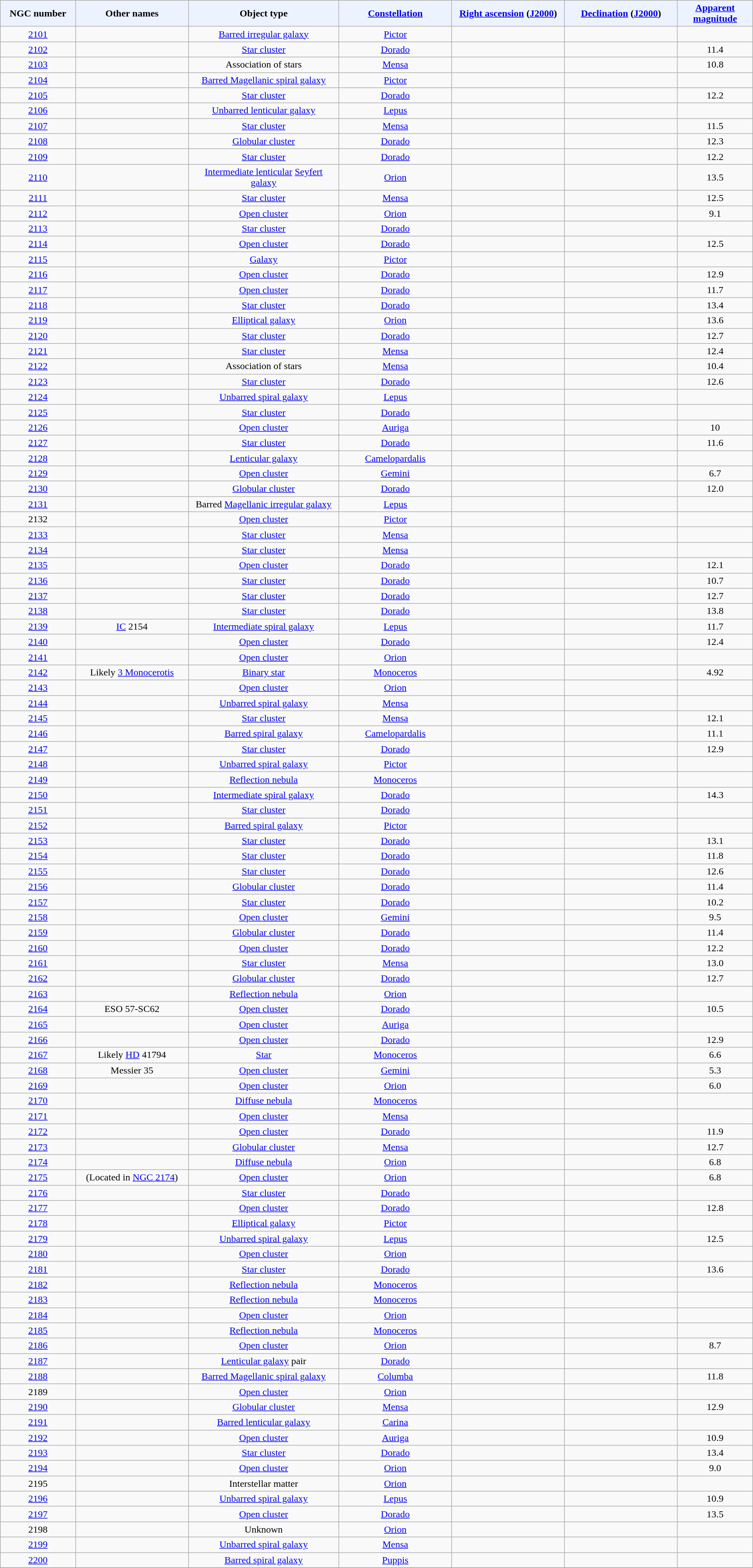<table class="wikitable sortable sticky-header sort-under" style="text-align: center;">
<tr>
<th style="background-color:#edf3fe; width: 10%;">NGC number</th>
<th style="background-color:#edf3fe; width: 15%;">Other names</th>
<th style="background-color:#edf3fe; width: 20%;">Object type</th>
<th style="background-color:#edf3fe; width: 15%;"><a href='#'>Constellation</a></th>
<th style="background-color:#edf3fe; width: 15%;"><a href='#'>Right ascension</a> (<a href='#'>J2000</a>)</th>
<th style="background-color:#edf3fe; width: 15%;"><a href='#'>Declination</a> (<a href='#'>J2000</a>)</th>
<th style="background-color:#edf3fe; width: 10%;"><a href='#'>Apparent magnitude</a></th>
</tr>
<tr>
<td><a href='#'>2101</a></td>
<td></td>
<td><a href='#'>Barred irregular galaxy</a></td>
<td><a href='#'>Pictor</a></td>
<td></td>
<td></td>
<td></td>
</tr>
<tr>
<td><a href='#'>2102</a></td>
<td></td>
<td><a href='#'>Star cluster</a></td>
<td><a href='#'>Dorado</a></td>
<td></td>
<td></td>
<td>11.4</td>
</tr>
<tr>
<td><a href='#'>2103</a></td>
<td></td>
<td>Association of stars</td>
<td><a href='#'>Mensa</a></td>
<td></td>
<td></td>
<td>10.8</td>
</tr>
<tr>
<td><a href='#'>2104</a></td>
<td></td>
<td><a href='#'>Barred Magellanic spiral galaxy</a></td>
<td><a href='#'>Pictor</a></td>
<td></td>
<td></td>
<td></td>
</tr>
<tr>
<td><a href='#'>2105</a></td>
<td></td>
<td><a href='#'>Star cluster</a></td>
<td><a href='#'>Dorado</a></td>
<td></td>
<td></td>
<td>12.2</td>
</tr>
<tr>
<td><a href='#'>2106</a></td>
<td></td>
<td><a href='#'>Unbarred lenticular galaxy</a></td>
<td><a href='#'>Lepus</a></td>
<td></td>
<td></td>
<td></td>
</tr>
<tr>
<td><a href='#'>2107</a></td>
<td></td>
<td><a href='#'>Star cluster</a></td>
<td><a href='#'>Mensa</a></td>
<td></td>
<td></td>
<td>11.5</td>
</tr>
<tr>
<td><a href='#'>2108</a></td>
<td></td>
<td><a href='#'>Globular cluster</a></td>
<td><a href='#'>Dorado</a></td>
<td></td>
<td></td>
<td>12.3</td>
</tr>
<tr>
<td><a href='#'>2109</a></td>
<td></td>
<td><a href='#'>Star cluster</a></td>
<td><a href='#'>Dorado</a></td>
<td></td>
<td></td>
<td>12.2</td>
</tr>
<tr>
<td><a href='#'>2110</a></td>
<td></td>
<td><a href='#'>Intermediate lenticular</a> <a href='#'>Seyfert galaxy</a></td>
<td><a href='#'>Orion</a></td>
<td></td>
<td></td>
<td>13.5</td>
</tr>
<tr>
<td><a href='#'>2111</a></td>
<td></td>
<td><a href='#'>Star cluster</a></td>
<td><a href='#'>Mensa</a></td>
<td></td>
<td></td>
<td>12.5</td>
</tr>
<tr>
<td><a href='#'>2112</a></td>
<td></td>
<td><a href='#'>Open cluster</a></td>
<td><a href='#'>Orion</a></td>
<td></td>
<td></td>
<td>9.1</td>
</tr>
<tr>
<td><a href='#'>2113</a></td>
<td></td>
<td><a href='#'>Star cluster</a></td>
<td><a href='#'>Dorado</a></td>
<td></td>
<td></td>
<td></td>
</tr>
<tr>
<td><a href='#'>2114</a></td>
<td></td>
<td><a href='#'>Open cluster</a></td>
<td><a href='#'>Dorado</a></td>
<td></td>
<td></td>
<td>12.5</td>
</tr>
<tr>
<td><a href='#'>2115</a></td>
<td></td>
<td><a href='#'>Galaxy</a></td>
<td><a href='#'>Pictor</a></td>
<td></td>
<td></td>
<td></td>
</tr>
<tr>
<td><a href='#'>2116</a></td>
<td></td>
<td><a href='#'>Open cluster</a></td>
<td><a href='#'>Dorado</a></td>
<td></td>
<td></td>
<td>12.9</td>
</tr>
<tr>
<td><a href='#'>2117</a></td>
<td></td>
<td><a href='#'>Open cluster</a></td>
<td><a href='#'>Dorado</a></td>
<td></td>
<td></td>
<td>11.7</td>
</tr>
<tr>
<td><a href='#'>2118</a></td>
<td></td>
<td><a href='#'>Star cluster</a></td>
<td><a href='#'>Dorado</a></td>
<td></td>
<td></td>
<td>13.4</td>
</tr>
<tr>
<td><a href='#'>2119</a></td>
<td></td>
<td><a href='#'>Elliptical galaxy</a></td>
<td><a href='#'>Orion</a></td>
<td></td>
<td></td>
<td>13.6</td>
</tr>
<tr>
<td><a href='#'>2120</a></td>
<td></td>
<td><a href='#'>Star cluster</a></td>
<td><a href='#'>Dorado</a></td>
<td></td>
<td></td>
<td>12.7</td>
</tr>
<tr>
<td><a href='#'>2121</a></td>
<td></td>
<td><a href='#'>Star cluster</a></td>
<td><a href='#'>Mensa</a></td>
<td></td>
<td></td>
<td>12.4</td>
</tr>
<tr>
<td><a href='#'>2122</a></td>
<td></td>
<td>Association of stars</td>
<td><a href='#'>Mensa</a></td>
<td></td>
<td></td>
<td>10.4</td>
</tr>
<tr>
<td><a href='#'>2123</a></td>
<td></td>
<td><a href='#'>Star cluster</a></td>
<td><a href='#'>Dorado</a></td>
<td></td>
<td></td>
<td>12.6</td>
</tr>
<tr>
<td><a href='#'>2124</a></td>
<td></td>
<td><a href='#'>Unbarred spiral galaxy</a></td>
<td><a href='#'>Lepus</a></td>
<td></td>
<td></td>
<td></td>
</tr>
<tr>
<td><a href='#'>2125</a></td>
<td></td>
<td><a href='#'>Star cluster</a></td>
<td><a href='#'>Dorado</a></td>
<td></td>
<td></td>
<td></td>
</tr>
<tr>
<td><a href='#'>2126</a></td>
<td></td>
<td><a href='#'>Open cluster</a></td>
<td><a href='#'>Auriga</a></td>
<td></td>
<td></td>
<td>10</td>
</tr>
<tr>
<td><a href='#'>2127</a></td>
<td></td>
<td><a href='#'>Star cluster</a></td>
<td><a href='#'>Dorado</a></td>
<td></td>
<td></td>
<td>11.6</td>
</tr>
<tr>
<td><a href='#'>2128</a></td>
<td></td>
<td><a href='#'>Lenticular galaxy</a></td>
<td><a href='#'>Camelopardalis</a></td>
<td></td>
<td></td>
<td></td>
</tr>
<tr>
<td><a href='#'>2129</a></td>
<td></td>
<td><a href='#'>Open cluster</a></td>
<td><a href='#'>Gemini</a></td>
<td></td>
<td></td>
<td>6.7</td>
</tr>
<tr>
<td><a href='#'>2130</a></td>
<td></td>
<td><a href='#'>Globular cluster</a></td>
<td><a href='#'>Dorado</a></td>
<td></td>
<td></td>
<td>12.0</td>
</tr>
<tr>
<td><a href='#'>2131</a></td>
<td></td>
<td>Barred <a href='#'>Magellanic irregular galaxy</a></td>
<td><a href='#'>Lepus</a></td>
<td></td>
<td></td>
<td></td>
</tr>
<tr>
<td>2132</td>
<td></td>
<td><a href='#'>Open cluster</a></td>
<td><a href='#'>Pictor</a></td>
<td></td>
<td></td>
<td></td>
</tr>
<tr>
<td><a href='#'>2133</a></td>
<td></td>
<td><a href='#'>Star cluster</a></td>
<td><a href='#'>Mensa</a></td>
<td></td>
<td></td>
<td></td>
</tr>
<tr>
<td><a href='#'>2134</a></td>
<td></td>
<td><a href='#'>Star cluster</a></td>
<td><a href='#'>Mensa</a></td>
<td></td>
<td></td>
<td></td>
</tr>
<tr>
<td><a href='#'>2135</a></td>
<td></td>
<td><a href='#'>Open cluster</a></td>
<td><a href='#'>Dorado</a></td>
<td></td>
<td></td>
<td>12.1</td>
</tr>
<tr>
<td><a href='#'>2136</a></td>
<td></td>
<td><a href='#'>Star cluster</a></td>
<td><a href='#'>Dorado</a></td>
<td></td>
<td></td>
<td>10.7</td>
</tr>
<tr>
<td><a href='#'>2137</a></td>
<td></td>
<td><a href='#'>Star cluster</a></td>
<td><a href='#'>Dorado</a></td>
<td></td>
<td></td>
<td>12.7</td>
</tr>
<tr>
<td><a href='#'>2138</a></td>
<td></td>
<td><a href='#'>Star cluster</a></td>
<td><a href='#'>Dorado</a></td>
<td></td>
<td></td>
<td>13.8</td>
</tr>
<tr>
<td><a href='#'>2139</a></td>
<td><a href='#'>IC</a> 2154</td>
<td><a href='#'>Intermediate spiral galaxy</a></td>
<td><a href='#'>Lepus</a></td>
<td></td>
<td></td>
<td>11.7</td>
</tr>
<tr>
<td><a href='#'>2140</a></td>
<td></td>
<td><a href='#'>Open cluster</a></td>
<td><a href='#'>Dorado</a></td>
<td></td>
<td></td>
<td>12.4</td>
</tr>
<tr>
<td><a href='#'>2141</a></td>
<td></td>
<td><a href='#'>Open cluster</a></td>
<td><a href='#'>Orion</a></td>
<td></td>
<td></td>
<td></td>
</tr>
<tr>
<td><a href='#'>2142</a></td>
<td>Likely <a href='#'>3 Monocerotis</a></td>
<td><a href='#'>Binary star</a></td>
<td><a href='#'>Monoceros</a></td>
<td></td>
<td></td>
<td>4.92</td>
</tr>
<tr>
<td><a href='#'>2143</a></td>
<td></td>
<td><a href='#'>Open cluster</a></td>
<td><a href='#'>Orion</a></td>
<td></td>
<td></td>
<td></td>
</tr>
<tr>
<td><a href='#'>2144</a></td>
<td></td>
<td><a href='#'>Unbarred spiral galaxy</a></td>
<td><a href='#'>Mensa</a></td>
<td></td>
<td></td>
<td></td>
</tr>
<tr>
<td><a href='#'>2145</a></td>
<td></td>
<td><a href='#'>Star cluster</a></td>
<td><a href='#'>Mensa</a></td>
<td></td>
<td></td>
<td>12.1</td>
</tr>
<tr>
<td><a href='#'>2146</a></td>
<td></td>
<td><a href='#'>Barred spiral galaxy</a></td>
<td><a href='#'>Camelopardalis</a></td>
<td></td>
<td></td>
<td>11.1</td>
</tr>
<tr>
<td><a href='#'>2147</a></td>
<td></td>
<td><a href='#'>Star cluster</a></td>
<td><a href='#'>Dorado</a></td>
<td></td>
<td></td>
<td>12.9</td>
</tr>
<tr>
<td><a href='#'>2148</a></td>
<td></td>
<td><a href='#'>Unbarred spiral galaxy</a></td>
<td><a href='#'>Pictor</a></td>
<td></td>
<td></td>
<td></td>
</tr>
<tr>
<td><a href='#'>2149</a></td>
<td></td>
<td><a href='#'>Reflection nebula</a></td>
<td><a href='#'>Monoceros</a></td>
<td></td>
<td></td>
<td></td>
</tr>
<tr>
<td><a href='#'>2150</a></td>
<td></td>
<td><a href='#'>Intermediate spiral galaxy</a></td>
<td><a href='#'>Dorado</a></td>
<td></td>
<td></td>
<td>14.3</td>
</tr>
<tr>
<td><a href='#'>2151</a></td>
<td></td>
<td><a href='#'>Star cluster</a></td>
<td><a href='#'>Dorado</a></td>
<td></td>
<td></td>
<td></td>
</tr>
<tr>
<td><a href='#'>2152</a></td>
<td></td>
<td><a href='#'>Barred spiral galaxy</a></td>
<td><a href='#'>Pictor</a></td>
<td></td>
<td></td>
<td></td>
</tr>
<tr>
<td><a href='#'>2153</a></td>
<td></td>
<td><a href='#'>Star cluster</a></td>
<td><a href='#'>Dorado</a></td>
<td></td>
<td></td>
<td>13.1</td>
</tr>
<tr>
<td><a href='#'>2154</a></td>
<td></td>
<td><a href='#'>Star cluster</a></td>
<td><a href='#'>Dorado</a></td>
<td></td>
<td></td>
<td>11.8</td>
</tr>
<tr>
<td><a href='#'>2155</a></td>
<td></td>
<td><a href='#'>Star cluster</a></td>
<td><a href='#'>Dorado</a></td>
<td></td>
<td></td>
<td>12.6</td>
</tr>
<tr>
<td><a href='#'>2156</a></td>
<td></td>
<td><a href='#'>Globular cluster</a></td>
<td><a href='#'>Dorado</a></td>
<td></td>
<td></td>
<td>11.4</td>
</tr>
<tr>
<td><a href='#'>2157</a></td>
<td></td>
<td><a href='#'>Star cluster</a></td>
<td><a href='#'>Dorado</a></td>
<td></td>
<td></td>
<td>10.2</td>
</tr>
<tr>
<td><a href='#'>2158</a></td>
<td></td>
<td><a href='#'>Open cluster</a></td>
<td><a href='#'>Gemini</a></td>
<td></td>
<td></td>
<td>9.5</td>
</tr>
<tr>
<td><a href='#'>2159</a></td>
<td></td>
<td><a href='#'>Globular cluster</a></td>
<td><a href='#'>Dorado</a></td>
<td></td>
<td></td>
<td>11.4</td>
</tr>
<tr>
<td><a href='#'>2160</a></td>
<td></td>
<td><a href='#'>Open cluster</a></td>
<td><a href='#'>Dorado</a></td>
<td></td>
<td></td>
<td>12.2</td>
</tr>
<tr>
<td><a href='#'>2161</a></td>
<td></td>
<td><a href='#'>Star cluster</a></td>
<td><a href='#'>Mensa</a></td>
<td></td>
<td></td>
<td>13.0</td>
</tr>
<tr>
<td><a href='#'>2162</a></td>
<td></td>
<td><a href='#'>Globular cluster</a></td>
<td><a href='#'>Dorado</a></td>
<td></td>
<td></td>
<td>12.7</td>
</tr>
<tr>
<td><a href='#'>2163</a></td>
<td></td>
<td><a href='#'>Reflection nebula</a></td>
<td><a href='#'>Orion</a></td>
<td></td>
<td></td>
<td></td>
</tr>
<tr>
<td><a href='#'>2164</a></td>
<td>ESO 57-SC62</td>
<td><a href='#'>Open cluster</a></td>
<td><a href='#'>Dorado</a></td>
<td></td>
<td></td>
<td>10.5</td>
</tr>
<tr>
<td><a href='#'>2165</a></td>
<td></td>
<td><a href='#'>Open cluster</a></td>
<td><a href='#'>Auriga</a></td>
<td></td>
<td></td>
<td></td>
</tr>
<tr>
<td><a href='#'>2166</a></td>
<td></td>
<td><a href='#'>Open cluster</a></td>
<td><a href='#'>Dorado</a></td>
<td></td>
<td></td>
<td>12.9</td>
</tr>
<tr>
<td><a href='#'>2167</a></td>
<td>Likely <a href='#'>HD</a> 41794</td>
<td><a href='#'>Star</a></td>
<td><a href='#'>Monoceros</a></td>
<td></td>
<td></td>
<td>6.6</td>
</tr>
<tr>
<td><a href='#'>2168</a></td>
<td>Messier 35</td>
<td><a href='#'>Open cluster</a></td>
<td><a href='#'>Gemini</a></td>
<td></td>
<td></td>
<td>5.3</td>
</tr>
<tr>
<td><a href='#'>2169</a></td>
<td></td>
<td><a href='#'>Open cluster</a></td>
<td><a href='#'>Orion</a></td>
<td></td>
<td></td>
<td>6.0</td>
</tr>
<tr>
<td><a href='#'>2170</a></td>
<td></td>
<td><a href='#'>Diffuse nebula</a></td>
<td><a href='#'>Monoceros</a></td>
<td></td>
<td></td>
<td></td>
</tr>
<tr>
<td><a href='#'>2171</a></td>
<td></td>
<td><a href='#'>Open cluster</a></td>
<td><a href='#'>Mensa</a></td>
<td></td>
<td></td>
<td></td>
</tr>
<tr>
<td><a href='#'>2172</a></td>
<td></td>
<td><a href='#'>Open cluster</a></td>
<td><a href='#'>Dorado</a></td>
<td></td>
<td></td>
<td>11.9</td>
</tr>
<tr>
<td><a href='#'>2173</a></td>
<td></td>
<td><a href='#'>Globular cluster</a></td>
<td><a href='#'>Mensa</a></td>
<td></td>
<td></td>
<td>12.7</td>
</tr>
<tr>
<td><a href='#'>2174</a></td>
<td></td>
<td><a href='#'>Diffuse nebula</a></td>
<td><a href='#'>Orion</a></td>
<td></td>
<td></td>
<td>6.8</td>
</tr>
<tr>
<td><a href='#'>2175</a></td>
<td>(Located in <a href='#'>NGC 2174</a>)</td>
<td><a href='#'>Open cluster</a></td>
<td><a href='#'>Orion</a></td>
<td></td>
<td></td>
<td>6.8</td>
</tr>
<tr>
<td><a href='#'>2176</a></td>
<td></td>
<td><a href='#'>Star cluster</a></td>
<td><a href='#'>Dorado</a></td>
<td></td>
<td></td>
<td></td>
</tr>
<tr>
<td><a href='#'>2177</a></td>
<td></td>
<td><a href='#'>Open cluster</a></td>
<td><a href='#'>Dorado</a></td>
<td></td>
<td></td>
<td>12.8</td>
</tr>
<tr>
<td><a href='#'>2178</a></td>
<td></td>
<td><a href='#'>Elliptical galaxy</a></td>
<td><a href='#'>Pictor</a></td>
<td></td>
<td></td>
<td></td>
</tr>
<tr>
<td><a href='#'>2179</a></td>
<td></td>
<td><a href='#'>Unbarred spiral galaxy</a></td>
<td><a href='#'>Lepus</a></td>
<td></td>
<td></td>
<td>12.5</td>
</tr>
<tr>
<td><a href='#'>2180</a></td>
<td></td>
<td><a href='#'>Open cluster</a></td>
<td><a href='#'>Orion</a></td>
<td></td>
<td></td>
<td></td>
</tr>
<tr>
<td><a href='#'>2181</a></td>
<td></td>
<td><a href='#'>Star cluster</a></td>
<td><a href='#'>Dorado</a></td>
<td></td>
<td></td>
<td>13.6</td>
</tr>
<tr>
<td><a href='#'>2182</a></td>
<td></td>
<td><a href='#'>Reflection nebula</a></td>
<td><a href='#'>Monoceros</a></td>
<td></td>
<td></td>
<td></td>
</tr>
<tr>
<td><a href='#'>2183</a></td>
<td></td>
<td><a href='#'>Reflection nebula</a></td>
<td><a href='#'>Monoceros</a></td>
<td></td>
<td></td>
<td></td>
</tr>
<tr>
<td><a href='#'>2184</a></td>
<td></td>
<td><a href='#'>Open cluster</a></td>
<td><a href='#'>Orion</a></td>
<td></td>
<td></td>
<td></td>
</tr>
<tr>
<td><a href='#'>2185</a></td>
<td></td>
<td><a href='#'>Reflection nebula</a></td>
<td><a href='#'>Monoceros</a></td>
<td></td>
<td></td>
<td></td>
</tr>
<tr>
<td><a href='#'>2186</a></td>
<td></td>
<td><a href='#'>Open cluster</a></td>
<td><a href='#'>Orion</a></td>
<td></td>
<td></td>
<td>8.7</td>
</tr>
<tr>
<td><a href='#'>2187</a></td>
<td></td>
<td><a href='#'>Lenticular galaxy</a> pair</td>
<td><a href='#'>Dorado</a></td>
<td></td>
<td></td>
<td></td>
</tr>
<tr>
<td><a href='#'>2188</a></td>
<td></td>
<td><a href='#'>Barred Magellanic spiral galaxy</a></td>
<td><a href='#'>Columba</a></td>
<td></td>
<td></td>
<td>11.8</td>
</tr>
<tr>
<td>2189</td>
<td></td>
<td><a href='#'>Open cluster</a></td>
<td><a href='#'>Orion</a></td>
<td></td>
<td></td>
<td></td>
</tr>
<tr>
<td><a href='#'>2190</a></td>
<td></td>
<td><a href='#'>Globular cluster</a></td>
<td><a href='#'>Mensa</a></td>
<td></td>
<td></td>
<td>12.9</td>
</tr>
<tr>
<td><a href='#'>2191</a></td>
<td></td>
<td><a href='#'>Barred lenticular galaxy</a></td>
<td><a href='#'>Carina</a></td>
<td></td>
<td></td>
<td></td>
</tr>
<tr>
<td><a href='#'>2192</a></td>
<td></td>
<td><a href='#'>Open cluster</a></td>
<td><a href='#'>Auriga</a></td>
<td></td>
<td></td>
<td>10.9</td>
</tr>
<tr>
<td><a href='#'>2193</a></td>
<td></td>
<td><a href='#'>Star cluster</a></td>
<td><a href='#'>Dorado</a></td>
<td></td>
<td></td>
<td>13.4</td>
</tr>
<tr>
<td><a href='#'>2194</a></td>
<td></td>
<td><a href='#'>Open cluster</a></td>
<td><a href='#'>Orion</a></td>
<td></td>
<td></td>
<td>9.0</td>
</tr>
<tr>
<td>2195</td>
<td></td>
<td>Interstellar matter</td>
<td><a href='#'>Orion</a></td>
<td></td>
<td></td>
<td></td>
</tr>
<tr>
<td><a href='#'>2196</a></td>
<td></td>
<td><a href='#'>Unbarred spiral galaxy</a></td>
<td><a href='#'>Lepus</a></td>
<td></td>
<td></td>
<td>10.9</td>
</tr>
<tr>
<td><a href='#'>2197</a></td>
<td></td>
<td><a href='#'>Open cluster</a></td>
<td><a href='#'>Dorado</a></td>
<td></td>
<td></td>
<td>13.5</td>
</tr>
<tr>
<td>2198</td>
<td></td>
<td>Unknown</td>
<td><a href='#'>Orion</a></td>
<td></td>
<td></td>
<td></td>
</tr>
<tr>
<td><a href='#'>2199</a></td>
<td></td>
<td><a href='#'>Unbarred spiral galaxy</a></td>
<td><a href='#'>Mensa</a></td>
<td></td>
<td></td>
<td></td>
</tr>
<tr>
<td><a href='#'>2200</a></td>
<td></td>
<td><a href='#'>Barred spiral galaxy</a></td>
<td><a href='#'>Puppis</a></td>
<td></td>
<td></td>
<td></td>
</tr>
<tr>
</tr>
</table>
